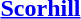<table border="0">
<tr>
<td></td>
<td><strong><a href='#'>Scorhill</a></strong></td>
</tr>
</table>
